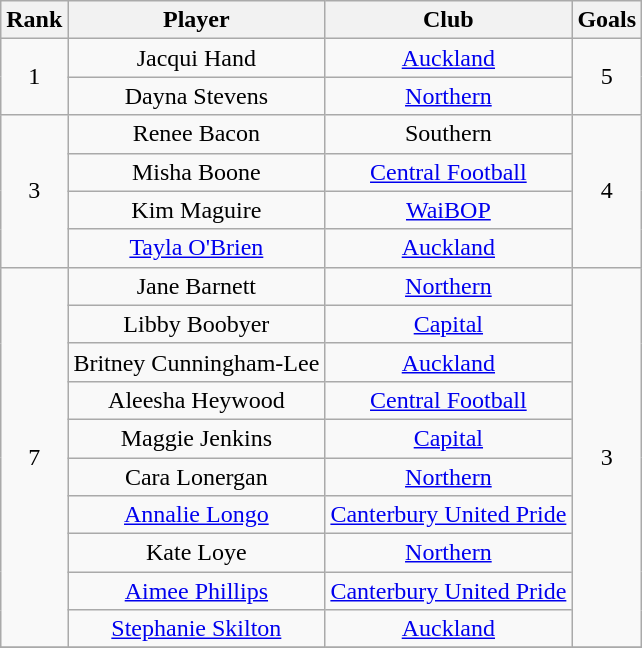<table class="wikitable" style="text-align:center">
<tr>
<th>Rank</th>
<th>Player</th>
<th>Club</th>
<th>Goals</th>
</tr>
<tr>
<td rowspan=2>1</td>
<td>Jacqui Hand</td>
<td><a href='#'>Auckland</a></td>
<td rowspan=2>5</td>
</tr>
<tr>
<td>Dayna Stevens</td>
<td><a href='#'>Northern</a></td>
</tr>
<tr>
<td rowspan=4>3</td>
<td>Renee Bacon</td>
<td>Southern</td>
<td rowspan=4>4</td>
</tr>
<tr>
<td>Misha Boone</td>
<td><a href='#'>Central Football</a></td>
</tr>
<tr>
<td>Kim Maguire</td>
<td><a href='#'>WaiBOP</a></td>
</tr>
<tr>
<td><a href='#'>Tayla O'Brien</a></td>
<td><a href='#'>Auckland</a></td>
</tr>
<tr>
<td rowspan=10>7</td>
<td>Jane Barnett</td>
<td><a href='#'>Northern</a></td>
<td rowspan=10>3</td>
</tr>
<tr>
<td>Libby Boobyer</td>
<td><a href='#'>Capital</a></td>
</tr>
<tr>
<td>Britney Cunningham-Lee</td>
<td><a href='#'>Auckland</a></td>
</tr>
<tr>
<td>Aleesha Heywood</td>
<td><a href='#'>Central Football</a></td>
</tr>
<tr>
<td>Maggie Jenkins</td>
<td><a href='#'>Capital</a></td>
</tr>
<tr>
<td>Cara Lonergan</td>
<td><a href='#'>Northern</a></td>
</tr>
<tr>
<td><a href='#'>Annalie Longo</a></td>
<td><a href='#'>Canterbury United Pride</a></td>
</tr>
<tr>
<td>Kate Loye</td>
<td><a href='#'>Northern</a></td>
</tr>
<tr>
<td><a href='#'>Aimee Phillips</a></td>
<td><a href='#'>Canterbury United Pride</a></td>
</tr>
<tr>
<td><a href='#'>Stephanie Skilton</a></td>
<td><a href='#'>Auckland</a></td>
</tr>
<tr>
</tr>
</table>
